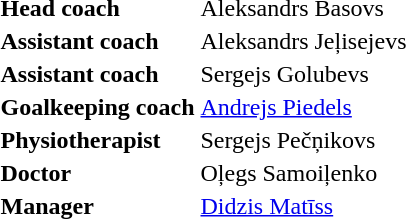<table>
<tr>
<td><strong>Head coach</strong></td>
<td> Aleksandrs Basovs</td>
</tr>
<tr>
<td><strong>Assistant coach</strong></td>
<td> Aleksandrs Jeļisejevs</td>
</tr>
<tr>
<td><strong>Assistant coach</strong></td>
<td> Sergejs Golubevs</td>
</tr>
<tr>
<td><strong>Goalkeeping coach</strong></td>
<td> <a href='#'>Andrejs Piedels</a></td>
</tr>
<tr>
<td><strong>Physiotherapist</strong></td>
<td> Sergejs Pečņikovs</td>
</tr>
<tr>
<td><strong>Doctor</strong></td>
<td> Oļegs Samoiļenko</td>
</tr>
<tr>
<td><strong>Manager</strong></td>
<td> <a href='#'>Didzis Matīss</a></td>
</tr>
</table>
